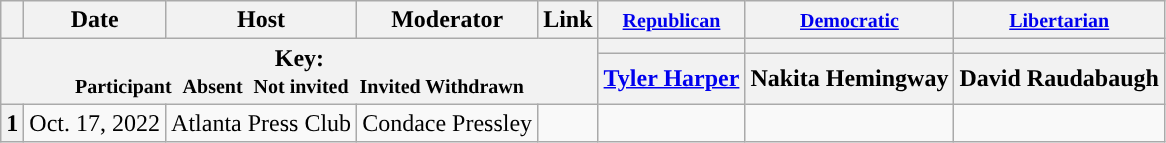<table class="wikitable" style="text-align:center;">
<tr>
<th scope="col"></th>
<th scope="col">Date</th>
<th scope="col">Host</th>
<th scope="col">Moderator</th>
<th scope="col">Link</th>
<th scope="col"><small><a href='#'>Republican</a></small></th>
<th scope="col"><small><a href='#'>Democratic</a></small></th>
<th scope="col"><small><a href='#'>Libertarian</a></small></th>
</tr>
<tr>
<th colspan="5" rowspan="2">Key:<br> <small>Participant </small>  <small>Absent </small>  <small>Not invited </small>  <small>Invited  Withdrawn</small></th>
<th scope="col" style="background:"></th>
<th scope="col" style="background:"></th>
<th scope="col" style="background:"></th>
</tr>
<tr>
<th scope="col"><a href='#'>Tyler Harper</a></th>
<th scope="col">Nakita Hemingway</th>
<th scope="col">David Raudabaugh</th>
</tr>
<tr>
<th>1</th>
<td style="white-space:nowrap;">Oct. 17, 2022</td>
<td style="white-space:nowrap;">Atlanta Press Club</td>
<td style="white-space:nowrap;">Condace Pressley</td>
<td style="white-space:nowrap;"></td>
<td></td>
<td></td>
<td></td>
</tr>
</table>
